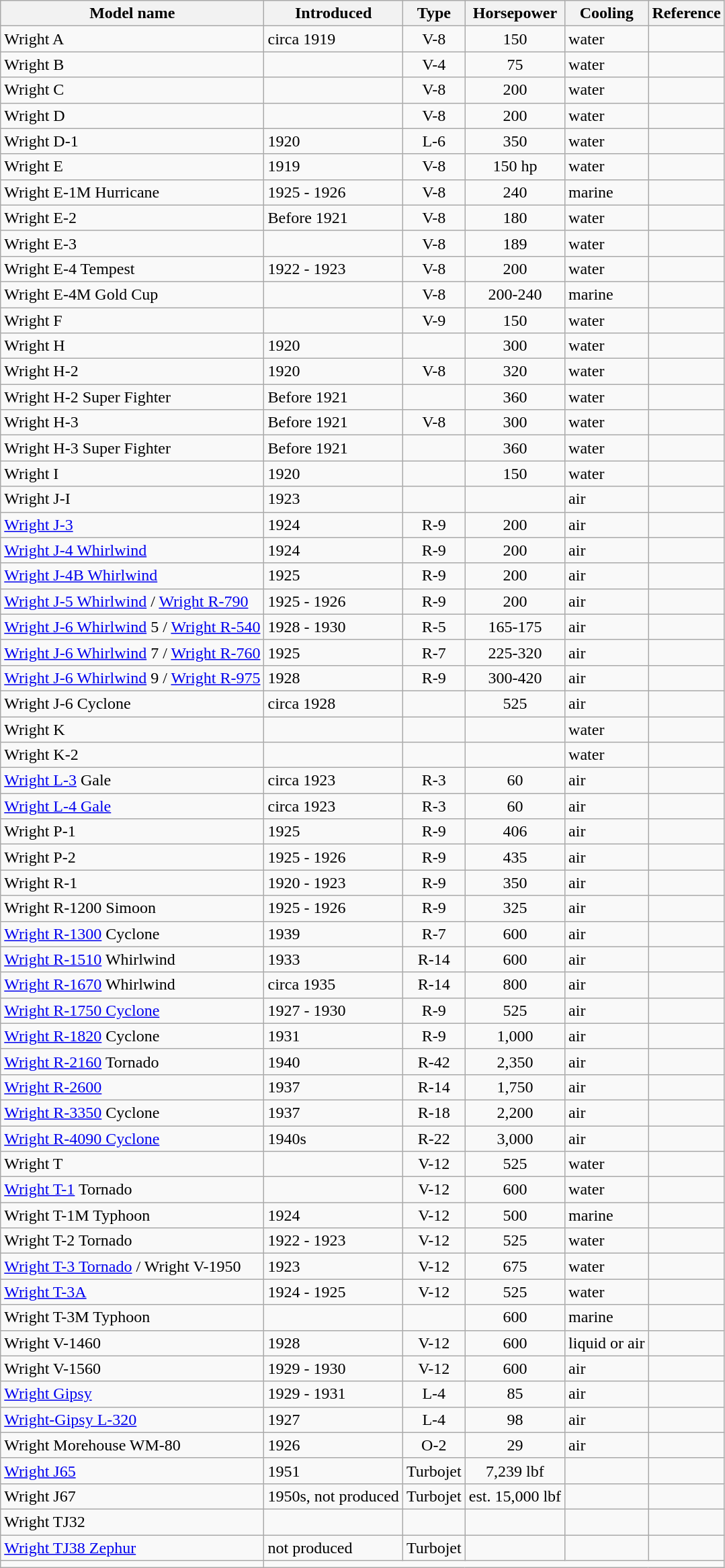<table class="wikitable sortable">
<tr>
<th>Model name</th>
<th>Introduced</th>
<th>Type</th>
<th>Horsepower</th>
<th>Cooling</th>
<th>Reference</th>
</tr>
<tr>
<td>Wright A</td>
<td>circa 1919</td>
<td align="center">V-8</td>
<td align="center">150</td>
<td>water</td>
<td></td>
</tr>
<tr>
<td>Wright B</td>
<td></td>
<td align="center">V-4</td>
<td align="center">75</td>
<td>water</td>
<td></td>
</tr>
<tr>
<td>Wright C</td>
<td></td>
<td align="center">V-8</td>
<td align="center">200</td>
<td>water</td>
<td></td>
</tr>
<tr>
<td>Wright D</td>
<td></td>
<td align="center">V-8</td>
<td align="center">200</td>
<td>water</td>
<td></td>
</tr>
<tr>
<td>Wright D-1</td>
<td>1920</td>
<td align="center">L-6</td>
<td align="center">350</td>
<td>water</td>
<td></td>
</tr>
<tr>
<td>Wright E</td>
<td>1919</td>
<td align="center">V-8</td>
<td align="center">150 hp</td>
<td>water</td>
<td></td>
</tr>
<tr>
<td>Wright E-1M Hurricane</td>
<td>1925 - 1926</td>
<td align="center">V-8</td>
<td align="center">240</td>
<td>marine</td>
<td></td>
</tr>
<tr>
<td>Wright E-2</td>
<td>Before 1921</td>
<td align="center">V-8</td>
<td align="center">180</td>
<td>water</td>
<td></td>
</tr>
<tr>
<td>Wright E-3</td>
<td></td>
<td align="center">V-8</td>
<td align="center">189</td>
<td>water</td>
<td></td>
</tr>
<tr>
<td>Wright E-4 Tempest</td>
<td>1922 - 1923</td>
<td align="center">V-8</td>
<td align="center">200</td>
<td>water</td>
<td></td>
</tr>
<tr>
<td>Wright E-4M Gold Cup</td>
<td></td>
<td align="center">V-8</td>
<td align="center">200-240</td>
<td>marine</td>
<td></td>
</tr>
<tr>
<td>Wright F</td>
<td></td>
<td align="center">V-9</td>
<td align="center">150</td>
<td>water</td>
<td></td>
</tr>
<tr>
<td>Wright H</td>
<td>1920</td>
<td align="center"></td>
<td align="center">300</td>
<td>water</td>
<td></td>
</tr>
<tr>
<td>Wright H-2</td>
<td>1920</td>
<td align="center">V-8</td>
<td align="center">320</td>
<td>water</td>
<td></td>
</tr>
<tr>
<td>Wright H-2 Super Fighter</td>
<td>Before 1921</td>
<td align="center"></td>
<td align="center">360</td>
<td>water</td>
<td></td>
</tr>
<tr>
<td>Wright H-3</td>
<td>Before 1921</td>
<td align="center">V-8</td>
<td align="center">300</td>
<td>water</td>
<td></td>
</tr>
<tr>
<td>Wright H-3 Super Fighter</td>
<td>Before 1921</td>
<td align="center"></td>
<td align="center">360</td>
<td>water</td>
<td></td>
</tr>
<tr>
<td>Wright I</td>
<td>1920</td>
<td align="center"></td>
<td align="center">150</td>
<td>water</td>
<td></td>
</tr>
<tr>
<td>Wright J-I</td>
<td>1923</td>
<td align="center"></td>
<td align="center"></td>
<td>air</td>
<td></td>
</tr>
<tr>
<td><a href='#'>Wright J-3</a></td>
<td>1924</td>
<td align="center">R-9</td>
<td align="center">200</td>
<td>air</td>
<td></td>
</tr>
<tr>
<td><a href='#'>Wright J-4 Whirlwind</a></td>
<td>1924</td>
<td align="center">R-9</td>
<td align="center">200</td>
<td>air</td>
<td></td>
</tr>
<tr>
<td><a href='#'>Wright J-4B Whirlwind</a></td>
<td>1925</td>
<td align="center">R-9</td>
<td align="center">200</td>
<td>air</td>
<td></td>
</tr>
<tr>
<td><a href='#'>Wright J-5 Whirlwind</a> / <a href='#'>Wright R-790</a></td>
<td>1925 - 1926</td>
<td align="center">R-9</td>
<td align="center">200</td>
<td>air</td>
<td></td>
</tr>
<tr>
<td><a href='#'>Wright J-6 Whirlwind</a> 5 / <a href='#'>Wright R-540</a></td>
<td>1928 - 1930</td>
<td align="center">R-5</td>
<td align="center">165-175</td>
<td>air</td>
<td></td>
</tr>
<tr>
<td><a href='#'>Wright J-6 Whirlwind</a> 7 / <a href='#'>Wright R-760</a></td>
<td>1925</td>
<td align="center">R-7</td>
<td align="center">225-320</td>
<td>air</td>
<td></td>
</tr>
<tr>
<td><a href='#'>Wright J-6 Whirlwind</a> 9 / <a href='#'>Wright R-975</a></td>
<td>1928</td>
<td align="center">R-9</td>
<td align="center">300-420</td>
<td>air</td>
<td></td>
</tr>
<tr>
<td>Wright J-6 Cyclone</td>
<td>circa 1928</td>
<td align="center"></td>
<td align="center">525</td>
<td>air</td>
<td></td>
</tr>
<tr>
<td>Wright K</td>
<td></td>
<td align="center"></td>
<td align="center"></td>
<td>water</td>
<td></td>
</tr>
<tr>
<td>Wright K-2</td>
<td></td>
<td align="center"></td>
<td align="center"></td>
<td>water</td>
<td></td>
</tr>
<tr>
<td><a href='#'>Wright L-3</a> Gale</td>
<td>circa 1923</td>
<td align="center">R-3</td>
<td align="center">60</td>
<td>air</td>
<td></td>
</tr>
<tr>
<td><a href='#'>Wright L-4 Gale</a></td>
<td>circa 1923</td>
<td align="center">R-3</td>
<td align="center">60</td>
<td>air</td>
<td></td>
</tr>
<tr>
<td>Wright P-1</td>
<td>1925</td>
<td align="center">R-9</td>
<td align="center">406</td>
<td>air</td>
<td></td>
</tr>
<tr>
<td>Wright P-2</td>
<td>1925 - 1926</td>
<td align="center">R-9</td>
<td align="center">435</td>
<td>air</td>
<td></td>
</tr>
<tr>
<td>Wright R-1</td>
<td>1920 - 1923</td>
<td align="center">R-9</td>
<td align="center">350</td>
<td>air</td>
<td></td>
</tr>
<tr>
<td>Wright R-1200 Simoon</td>
<td>1925 - 1926</td>
<td align="center">R-9</td>
<td align="center">325</td>
<td>air</td>
<td></td>
</tr>
<tr>
<td align="left"><a href='#'>Wright R-1300</a> Cyclone</td>
<td>1939</td>
<td align="center">R-7</td>
<td align="center">600</td>
<td>air</td>
<td></td>
</tr>
<tr>
<td align="left"><a href='#'>Wright R-1510</a> Whirlwind</td>
<td>1933</td>
<td align="center">R-14</td>
<td align="center">600</td>
<td>air</td>
<td></td>
</tr>
<tr>
<td align="left"><a href='#'>Wright R-1670</a> Whirlwind</td>
<td>circa 1935</td>
<td align="center">R-14</td>
<td align="center">800</td>
<td>air</td>
<td></td>
</tr>
<tr>
<td><a href='#'>Wright R-1750 Cyclone</a></td>
<td>1927 - 1930</td>
<td align="center">R-9</td>
<td align="center">525</td>
<td>air</td>
<td></td>
</tr>
<tr>
<td align="left"><a href='#'>Wright R-1820</a> Cyclone</td>
<td>1931</td>
<td align="center">R-9</td>
<td align="center">1,000</td>
<td>air</td>
<td></td>
</tr>
<tr>
<td align="left"><a href='#'>Wright R-2160</a> Tornado</td>
<td>1940</td>
<td align="center">R-42</td>
<td align="center">2,350</td>
<td>air</td>
<td></td>
</tr>
<tr>
<td align="left"><a href='#'>Wright R-2600</a></td>
<td>1937</td>
<td align="center">R-14</td>
<td align="center">1,750</td>
<td>air</td>
<td></td>
</tr>
<tr>
<td align="left"><a href='#'>Wright R-3350</a> Cyclone</td>
<td>1937</td>
<td align="center">R-18</td>
<td align="center">2,200</td>
<td>air</td>
<td></td>
</tr>
<tr>
<td align="left"><a href='#'>Wright R-4090 Cyclone</a></td>
<td>1940s</td>
<td align="center">R-22</td>
<td align="center">3,000</td>
<td>air</td>
<td></td>
</tr>
<tr>
<td>Wright T</td>
<td></td>
<td align=center>V-12</td>
<td align=center>525</td>
<td>water</td>
<td></td>
</tr>
<tr>
<td><a href='#'>Wright T-1</a> Tornado</td>
<td></td>
<td align=center>V-12</td>
<td align=center>600</td>
<td>water</td>
<td></td>
</tr>
<tr>
<td>Wright T-1M Typhoon</td>
<td>1924</td>
<td align=center>V-12</td>
<td align=center>500</td>
<td>marine</td>
<td></td>
</tr>
<tr>
<td>Wright T-2 Tornado</td>
<td>1922 - 1923</td>
<td align=center>V-12</td>
<td align=center>525</td>
<td>water</td>
<td></td>
</tr>
<tr>
<td><a href='#'>Wright T-3 Tornado</a> /  Wright V-1950</td>
<td>1923</td>
<td align=center>V-12</td>
<td align=center>675</td>
<td>water</td>
<td></td>
</tr>
<tr>
<td><a href='#'>Wright T-3A</a></td>
<td>1924 - 1925</td>
<td align=center>V-12</td>
<td align=center>525</td>
<td>water</td>
<td></td>
</tr>
<tr>
<td>Wright T-3M Typhoon</td>
<td></td>
<td align=center></td>
<td align=center>600</td>
<td>marine</td>
<td></td>
</tr>
<tr>
<td>Wright V-1460</td>
<td>1928</td>
<td align="center">V-12</td>
<td align="center">600</td>
<td>liquid or air</td>
<td></td>
</tr>
<tr>
<td>Wright V-1560</td>
<td>1929 - 1930</td>
<td align="center">V-12</td>
<td align="center">600</td>
<td>air</td>
<td></td>
</tr>
<tr>
<td><a href='#'>Wright Gipsy</a></td>
<td>1929 - 1931</td>
<td align="center">L-4</td>
<td align="center">85</td>
<td>air</td>
<td></td>
</tr>
<tr>
<td><a href='#'>Wright-Gipsy L-320</a></td>
<td>1927</td>
<td align="center">L-4</td>
<td align="center">98</td>
<td>air</td>
<td></td>
</tr>
<tr>
<td>Wright Morehouse WM-80</td>
<td>1926</td>
<td align="center">O-2</td>
<td align="center">29</td>
<td>air</td>
<td></td>
</tr>
<tr>
<td align="left"><a href='#'>Wright J65</a></td>
<td>1951</td>
<td align="center">Turbojet</td>
<td align="center">7,239 lbf</td>
<td></td>
<td></td>
</tr>
<tr>
<td align="left">Wright J67</td>
<td>1950s, not produced</td>
<td align="center">Turbojet</td>
<td align="center">est. 15,000 lbf</td>
<td></td>
<td></td>
</tr>
<tr>
<td>Wright TJ32</td>
<td></td>
<td></td>
<td></td>
<td></td>
<td></td>
</tr>
<tr>
<td align="left"><a href='#'>Wright TJ38 Zephur</a></td>
<td>not produced</td>
<td align="center">Turbojet</td>
<td align="center"></td>
<td></td>
<td></td>
</tr>
<tr>
<td></td>
</tr>
</table>
